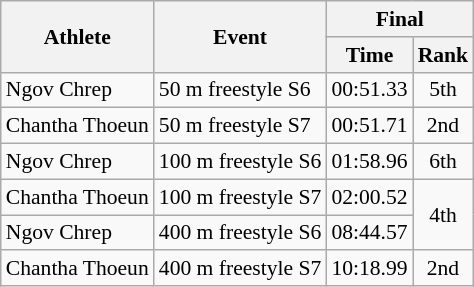<table class="wikitable" style="font-size:90%">
<tr>
<th rowspan=2>Athlete</th>
<th rowspan=2>Event</th>
<th colspan=2>Final</th>
</tr>
<tr>
<th>Time</th>
<th>Rank</th>
</tr>
<tr style="text-align:center">
<td style="text-align:left">Ngov Chrep</td>
<td style="text-align:left">50 m freestyle S6</td>
<td>00:51.33</td>
<td>5th</td>
</tr>
<tr style="text-align:center">
<td style="text-align:left">Chantha Thoeun</td>
<td style="text-align:left">50 m freestyle S7</td>
<td>00:51.71</td>
<td>2nd</td>
</tr>
<tr style="text-align:center">
<td style="text-align:left">Ngov Chrep</td>
<td style="text-align:left">100 m freestyle S6</td>
<td>01:58.96</td>
<td>6th</td>
</tr>
<tr style="text-align:center">
<td style="text-align:left">Chantha Thoeun</td>
<td style="text-align:left">100 m freestyle S7</td>
<td>02:00.52</td>
<td rowspan=2>4th</td>
</tr>
<tr style="text-align:center">
<td style="text-align:left">Ngov Chrep</td>
<td style="text-align:left">400 m freestyle S6</td>
<td>08:44.57</td>
</tr>
<tr style="text-align:center">
<td style="text-align:left">Chantha Thoeun</td>
<td style="text-align:left">400 m freestyle S7</td>
<td>10:18.99</td>
<td>2nd</td>
</tr>
</table>
